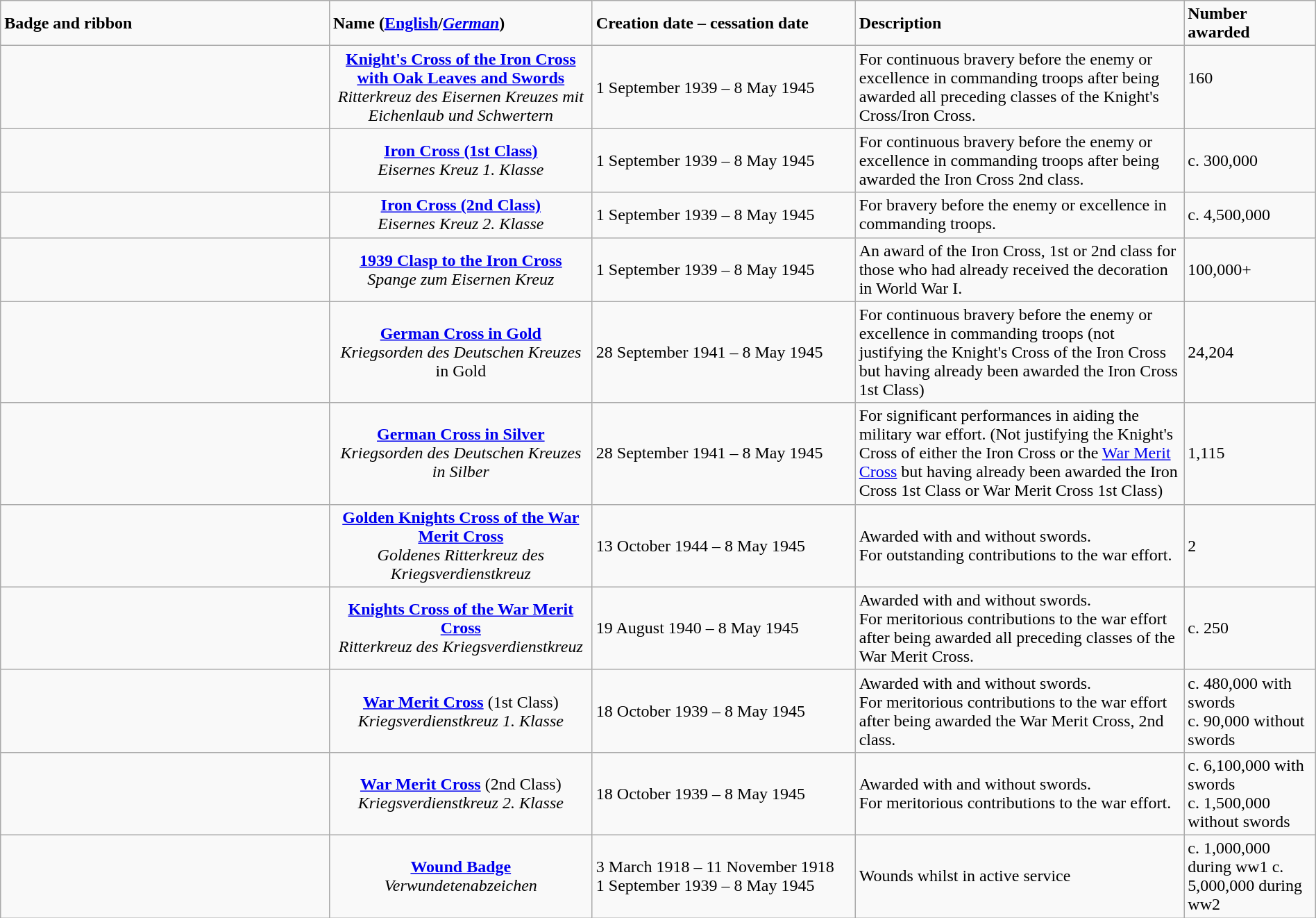<table class="wikitable" width="100%">
<tr>
<td width="25%"><strong>Badge and ribbon</strong></td>
<td width="20%"><strong>Name (<a href='#'>English</a>/<em><a href='#'>German</a></em>)</strong></td>
<td width="20%"><strong>Creation date – cessation date</strong></td>
<td width="25%"><strong>Description</strong></td>
<td width="10%"><strong>Number awarded</strong></td>
</tr>
<tr>
<td></td>
<td style="text-align:center;"><a href='#'><strong>Knight's Cross of the Iron Cross with Oak Leaves and Swords</strong></a><br><em>Ritterkreuz des Eisernen Kreuzes mit Eichenlaub und Schwertern</em></td>
<td>1 September 1939 – 8 May 1945</td>
<td>For continuous bravery before the enemy or excellence in commanding troops after being awarded all preceding classes of the Knight's Cross/Iron Cross.</td>
<td>160<br><br></td>
</tr>
<tr>
<td></td>
<td style="text-align:center;"><a href='#'><strong>Iron Cross (1st Class)</strong></a><br><em>Eisernes Kreuz 1. Klasse</em></td>
<td>1 September 1939 – 8 May 1945</td>
<td>For continuous bravery before the enemy or excellence in commanding troops after being awarded the Iron Cross 2nd class.</td>
<td>c. 300,000</td>
</tr>
<tr>
<td></td>
<td style="text-align:center;"><a href='#'><strong>Iron Cross (2nd Class)</strong></a><br><em>Eisernes Kreuz 2. Klasse</em></td>
<td>1 September 1939 – 8 May 1945</td>
<td>For bravery before the enemy or excellence in commanding troops.</td>
<td>c. 4,500,000</td>
</tr>
<tr>
<td></td>
<td style="text-align:center;"><a href='#'><strong>1939 Clasp to the Iron Cross</strong></a><br><em>Spange zum Eisernen Kreuz</em></td>
<td>1 September 1939 – 8 May 1945</td>
<td>An award of the Iron Cross, 1st or 2nd class for those who had already received the decoration in World War I.</td>
<td>100,000+<br></td>
</tr>
<tr>
<td></td>
<td style="text-align:center;"><a href='#'><strong>German Cross in Gold</strong></a><br><em>Kriegsorden des Deutschen Kreuzes</em> in Gold</td>
<td>28 September 1941 – 8 May 1945</td>
<td>For continuous bravery before the enemy or excellence in commanding troops (not justifying the Knight's Cross of the Iron Cross but having already been awarded the Iron Cross 1st Class)</td>
<td>24,204</td>
</tr>
<tr>
<td></td>
<td style="text-align:center;"><a href='#'><strong>German Cross in Silver</strong></a><br><em>Kriegsorden des Deutschen Kreuzes in Silber</em></td>
<td>28 September 1941 – 8 May 1945</td>
<td>For significant performances in aiding the military war effort. (Not justifying the Knight's Cross of either the Iron Cross or the <a href='#'>War Merit Cross</a> but having already been awarded the Iron Cross 1st Class or War Merit Cross 1st Class)</td>
<td>1,115</td>
</tr>
<tr>
<td></td>
<td style="text-align:center;"><a href='#'><strong>Golden Knights Cross of the War Merit Cross</strong></a><br><em>Goldenes Ritterkreuz des Kriegsverdienstkreuz</em></td>
<td>13 October 1944 – 8 May 1945</td>
<td>Awarded with and without swords.<br>For outstanding contributions to the war effort.</td>
<td>2</td>
</tr>
<tr>
<td></td>
<td style="text-align:center;"><a href='#'><strong>Knights Cross of the War Merit Cross</strong></a><br><em>Ritterkreuz des Kriegsverdienstkreuz</em></td>
<td>19 August 1940 – 8 May 1945</td>
<td>Awarded with and without swords.<br>For meritorious contributions to the war effort after being awarded all preceding classes of the War Merit Cross.</td>
<td>c. 250</td>
</tr>
<tr>
<td></td>
<td style="text-align:center;"><strong><a href='#'>War Merit Cross</a></strong> (1st Class)<br><em>Kriegsverdienstkreuz 1. Klasse</em></td>
<td>18 October 1939 – 8 May 1945</td>
<td>Awarded with and without swords.<br>For meritorious contributions to the war effort after being awarded the War Merit Cross, 2nd class.</td>
<td>c. 480,000 with swords<br>c. 90,000 without swords</td>
</tr>
<tr>
<td></td>
<td style="text-align:center;"><strong><a href='#'>War Merit Cross</a></strong> (2nd Class)<br><em>Kriegsverdienstkreuz 2. Klasse</em></td>
<td>18 October 1939 – 8 May 1945</td>
<td>Awarded with and without swords.<br>For meritorious contributions to the war effort.</td>
<td>c. 6,100,000 with swords<br>c. 1,500,000 without swords</td>
</tr>
<tr>
<td></td>
<td style="text-align:center;"><strong><a href='#'>Wound Badge</a></strong><br><em>Verwundetenabzeichen</em></td>
<td>3 March 1918 – 11 November 1918<br>1 September 1939 – 8 May 1945</td>
<td>Wounds whilst in active service</td>
<td>c. 1,000,000 during ww1 c. 5,000,000 during ww2</td>
</tr>
</table>
